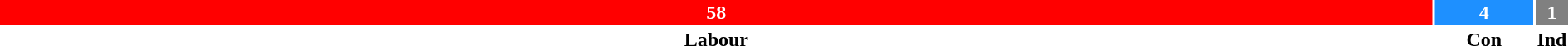<table style="width:100%; text-align:center;">
<tr style="color:white;">
<td style="background:red; width:92.1%;"><strong>58</strong></td>
<td style="background:dodgerblue; width:6.3%;"><strong>4</strong></td>
<td style="background:grey; width:1.6%;"><strong>1</strong></td>
</tr>
<tr>
<td><span><strong>Labour</strong></span></td>
<td><span><strong>Con</strong></span></td>
<td><span><strong>Ind</strong></span></td>
</tr>
</table>
